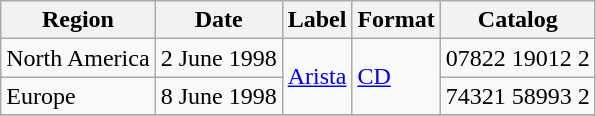<table class="wikitable">
<tr>
<th>Region</th>
<th>Date</th>
<th>Label</th>
<th>Format</th>
<th>Catalog</th>
</tr>
<tr>
<td>North America</td>
<td>2 June 1998</td>
<td rowspan="2"><a href='#'>Arista</a></td>
<td rowspan="2"><a href='#'>CD</a></td>
<td>07822 19012 2</td>
</tr>
<tr>
<td>Europe</td>
<td>8 June 1998</td>
<td>74321 58993 2</td>
</tr>
<tr>
</tr>
</table>
